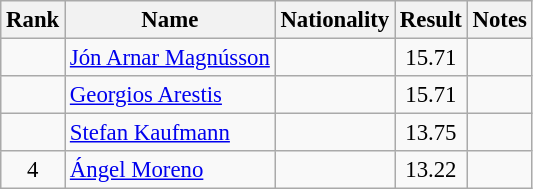<table class="wikitable sortable" style="text-align:center; font-size:95%">
<tr>
<th>Rank</th>
<th>Name</th>
<th>Nationality</th>
<th>Result</th>
<th>Notes</th>
</tr>
<tr>
<td></td>
<td align=left><a href='#'>Jón Arnar Magnússon</a></td>
<td align=left></td>
<td>15.71</td>
<td></td>
</tr>
<tr>
<td></td>
<td align=left><a href='#'>Georgios Arestis</a></td>
<td align=left></td>
<td>15.71</td>
<td></td>
</tr>
<tr>
<td></td>
<td align=left><a href='#'>Stefan Kaufmann</a></td>
<td align=left></td>
<td>13.75</td>
<td></td>
</tr>
<tr>
<td>4</td>
<td align=left><a href='#'>Ángel Moreno</a></td>
<td align=left></td>
<td>13.22</td>
<td></td>
</tr>
</table>
